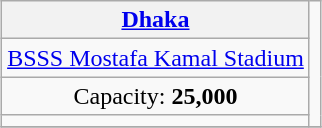<table class="wikitable" style="text-align:center; margin:0.2em auto;">
<tr>
<th><a href='#'>Dhaka</a></th>
<td rowspan="4"></td>
</tr>
<tr>
<td><a href='#'>BSSS Mostafa Kamal Stadium</a></td>
</tr>
<tr>
<td>Capacity: <strong>25,000</strong></td>
</tr>
<tr>
<td></td>
</tr>
<tr>
</tr>
</table>
